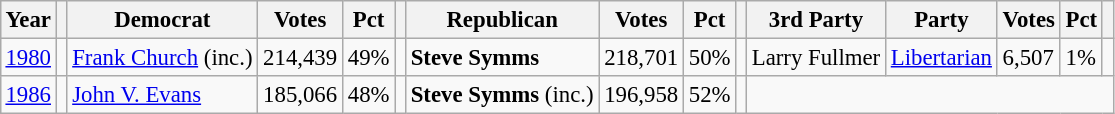<table class="wikitable" style="margin:0.5em ; font-size:95%">
<tr>
<th>Year</th>
<th></th>
<th>Democrat</th>
<th>Votes</th>
<th>Pct</th>
<th></th>
<th>Republican</th>
<th>Votes</th>
<th>Pct</th>
<th></th>
<th>3rd Party</th>
<th>Party</th>
<th>Votes</th>
<th>Pct</th>
<th></th>
</tr>
<tr>
<td><a href='#'>1980</a></td>
<td></td>
<td><a href='#'>Frank Church</a> (inc.)</td>
<td>214,439</td>
<td>49%</td>
<td></td>
<td><strong>Steve Symms</strong></td>
<td>218,701</td>
<td>50%</td>
<td></td>
<td>Larry Fullmer</td>
<td><a href='#'>Libertarian</a></td>
<td>6,507</td>
<td>1%</td>
<td></td>
</tr>
<tr>
<td><a href='#'>1986</a></td>
<td></td>
<td><a href='#'>John V. Evans</a></td>
<td>185,066</td>
<td>48%</td>
<td></td>
<td><strong>Steve Symms</strong> (inc.)</td>
<td>196,958</td>
<td>52%</td>
<td></td>
</tr>
</table>
